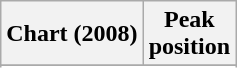<table class="wikitable sortable plainrowheaders" style="text-align:center">
<tr>
<th scope="col">Chart (2008)</th>
<th scope="col">Peak<br> position</th>
</tr>
<tr>
</tr>
<tr>
</tr>
<tr>
</tr>
</table>
